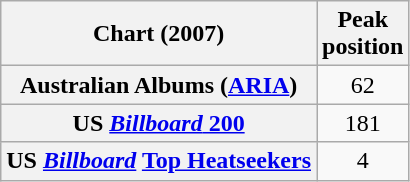<table class="wikitable sortable plainrowheaders">
<tr>
<th>Chart (2007)</th>
<th>Peak<br>position</th>
</tr>
<tr>
<th scope="row">Australian Albums (<a href='#'>ARIA</a>)</th>
<td align="center">62</td>
</tr>
<tr>
<th scope="row">US <a href='#'><em>Billboard</em> 200</a></th>
<td align="center">181</td>
</tr>
<tr>
<th scope="row">US <em><a href='#'>Billboard</a></em> <a href='#'>Top Heatseekers</a></th>
<td align="center">4</td>
</tr>
</table>
